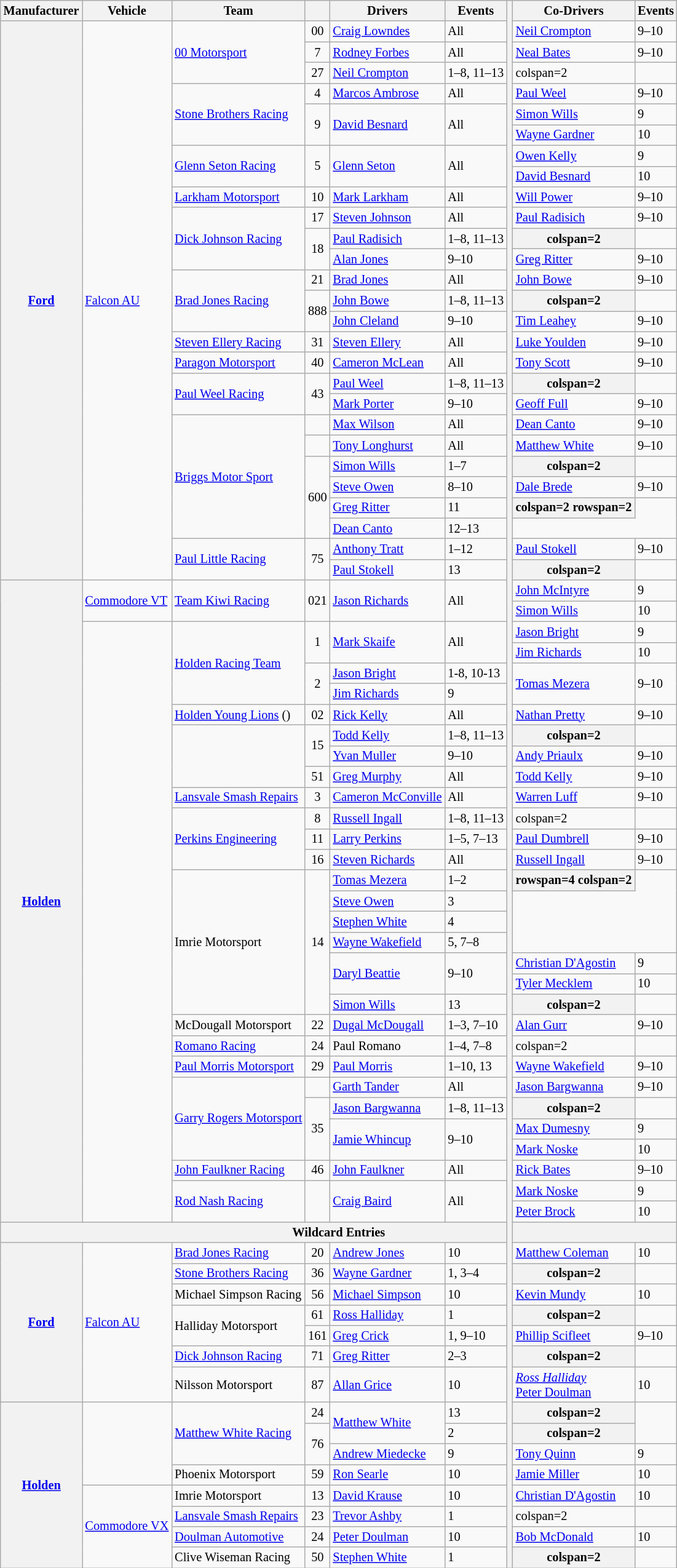<table class="wikitable" style="font-size: 85%;">
<tr>
<th>Manufacturer</th>
<th>Vehicle</th>
<th>Team</th>
<th></th>
<th>Drivers</th>
<th>Events</th>
<th rowspan=80></th>
<th>Co-Drivers</th>
<th>Events</th>
</tr>
<tr>
<th rowspan=27><a href='#'>Ford</a></th>
<td rowspan=27><a href='#'>Falcon AU</a></td>
<td rowspan=3><a href='#'>00 Motorsport</a></td>
<td align=center>00</td>
<td> <a href='#'>Craig Lowndes</a></td>
<td>All</td>
<td> <a href='#'>Neil Crompton</a></td>
<td>9–10</td>
</tr>
<tr>
<td align=center>7</td>
<td> <a href='#'>Rodney Forbes</a></td>
<td>All</td>
<td> <a href='#'>Neal Bates</a></td>
<td>9–10</td>
</tr>
<tr>
<td align=center>27</td>
<td> <a href='#'>Neil Crompton</a></td>
<td>1–8, 11–13</td>
<td>colspan=2 </td>
</tr>
<tr>
<td rowspan=3><a href='#'>Stone Brothers Racing</a></td>
<td align=center>4</td>
<td> <a href='#'>Marcos Ambrose</a></td>
<td>All</td>
<td> <a href='#'>Paul Weel</a></td>
<td>9–10</td>
</tr>
<tr>
<td align=center rowspan=2>9</td>
<td rowspan=2> <a href='#'>David Besnard</a></td>
<td rowspan=2>All</td>
<td> <a href='#'>Simon Wills</a></td>
<td>9</td>
</tr>
<tr>
<td> <a href='#'>Wayne Gardner</a></td>
<td>10</td>
</tr>
<tr>
<td rowspan=2><a href='#'>Glenn Seton Racing</a></td>
<td align=center rowspan=2>5</td>
<td rowspan=2> <a href='#'>Glenn Seton</a></td>
<td rowspan=2>All</td>
<td> <a href='#'>Owen Kelly</a></td>
<td>9</td>
</tr>
<tr>
<td> <a href='#'>David Besnard</a></td>
<td>10</td>
</tr>
<tr>
<td><a href='#'>Larkham Motorsport</a></td>
<td align=center>10</td>
<td> <a href='#'>Mark Larkham</a></td>
<td>All</td>
<td> <a href='#'>Will Power</a></td>
<td>9–10</td>
</tr>
<tr>
<td rowspan=3><a href='#'>Dick Johnson Racing</a></td>
<td align=center>17</td>
<td> <a href='#'>Steven Johnson</a></td>
<td>All</td>
<td> <a href='#'>Paul Radisich</a></td>
<td>9–10</td>
</tr>
<tr>
<td align=center rowspan=2>18</td>
<td> <a href='#'>Paul Radisich</a></td>
<td>1–8, 11–13</td>
<th>colspan=2 </th>
</tr>
<tr>
<td> <a href='#'>Alan Jones</a></td>
<td>9–10</td>
<td> <a href='#'>Greg Ritter</a></td>
<td>9–10</td>
</tr>
<tr>
<td rowspan=3><a href='#'>Brad Jones Racing</a></td>
<td align=center>21</td>
<td> <a href='#'>Brad Jones</a></td>
<td>All</td>
<td> <a href='#'>John Bowe</a></td>
<td>9–10</td>
</tr>
<tr>
<td align=center rowspan=2>888</td>
<td> <a href='#'>John Bowe</a></td>
<td>1–8, 11–13</td>
<th>colspan=2 </th>
</tr>
<tr>
<td> <a href='#'>John Cleland</a></td>
<td>9–10</td>
<td> <a href='#'>Tim Leahey</a></td>
<td>9–10</td>
</tr>
<tr>
<td><a href='#'>Steven Ellery Racing</a></td>
<td align=center>31</td>
<td> <a href='#'>Steven Ellery</a></td>
<td>All</td>
<td> <a href='#'>Luke Youlden</a></td>
<td>9–10</td>
</tr>
<tr>
<td><a href='#'>Paragon Motorsport</a></td>
<td align=center>40</td>
<td> <a href='#'>Cameron McLean</a></td>
<td>All</td>
<td> <a href='#'>Tony Scott</a></td>
<td>9–10</td>
</tr>
<tr>
<td rowspan=2><a href='#'>Paul Weel Racing</a></td>
<td align=center rowspan=2>43</td>
<td> <a href='#'>Paul Weel</a></td>
<td>1–8, 11–13</td>
<th>colspan=2 </th>
</tr>
<tr>
<td> <a href='#'>Mark Porter</a></td>
<td>9–10</td>
<td> <a href='#'>Geoff Full</a></td>
<td>9–10</td>
</tr>
<tr>
<td rowspan=6><a href='#'>Briggs Motor Sport</a></td>
<td align=center></td>
<td> <a href='#'>Max Wilson</a></td>
<td>All</td>
<td> <a href='#'>Dean Canto</a></td>
<td>9–10</td>
</tr>
<tr>
<td align=center></td>
<td> <a href='#'>Tony Longhurst</a></td>
<td>All</td>
<td> <a href='#'>Matthew White</a></td>
<td>9–10</td>
</tr>
<tr>
<td align=center rowspan=4>600</td>
<td> <a href='#'>Simon Wills</a></td>
<td>1–7</td>
<th>colspan=2 </th>
</tr>
<tr>
<td> <a href='#'>Steve Owen</a></td>
<td>8–10</td>
<td> <a href='#'>Dale Brede</a></td>
<td>9–10</td>
</tr>
<tr>
<td> <a href='#'>Greg Ritter</a></td>
<td>11</td>
<th>colspan=2 rowspan=2 </th>
</tr>
<tr>
<td> <a href='#'>Dean Canto</a></td>
<td>12–13</td>
</tr>
<tr>
<td rowspan=2><a href='#'>Paul Little Racing</a></td>
<td align=center rowspan=2>75</td>
<td> <a href='#'>Anthony Tratt</a></td>
<td>1–12</td>
<td> <a href='#'>Paul Stokell</a></td>
<td>9–10</td>
</tr>
<tr>
<td> <a href='#'>Paul Stokell</a></td>
<td>13</td>
<th>colspan=2 </th>
</tr>
<tr>
<th rowspan=31><a href='#'>Holden</a></th>
<td rowspan=2><a href='#'>Commodore VT</a></td>
<td rowspan=2><a href='#'>Team Kiwi Racing</a></td>
<td rowspan=2 align=center>021</td>
<td rowspan=2> <a href='#'>Jason Richards</a></td>
<td rowspan=2>All</td>
<td> <a href='#'>John McIntyre</a></td>
<td>9</td>
</tr>
<tr>
<td> <a href='#'>Simon Wills</a></td>
<td>10</td>
</tr>
<tr>
<td rowspan=29></td>
<td rowspan=4><a href='#'>Holden Racing Team</a></td>
<td align=center rowspan=2>1</td>
<td rowspan=2> <a href='#'>Mark Skaife</a></td>
<td rowspan=2>All</td>
<td> <a href='#'>Jason Bright</a></td>
<td>9</td>
</tr>
<tr>
<td> <a href='#'>Jim Richards</a></td>
<td>10</td>
</tr>
<tr>
<td align=center rowspan=2>2</td>
<td> <a href='#'>Jason Bright</a></td>
<td>1-8, 10-13</td>
<td rowspan=2> <a href='#'>Tomas Mezera</a></td>
<td rowspan=2>9–10</td>
</tr>
<tr>
<td> <a href='#'>Jim Richards</a></td>
<td>9</td>
</tr>
<tr>
<td><a href='#'>Holden Young Lions</a> ()</td>
<td align=center>02</td>
<td> <a href='#'>Rick Kelly</a></td>
<td>All</td>
<td> <a href='#'>Nathan Pretty</a></td>
<td>9–10</td>
</tr>
<tr>
<td rowspan=3></td>
<td align=center rowspan=2>15</td>
<td> <a href='#'>Todd Kelly</a></td>
<td>1–8, 11–13</td>
<th>colspan=2 </th>
</tr>
<tr>
<td> <a href='#'>Yvan Muller</a></td>
<td>9–10</td>
<td> <a href='#'>Andy Priaulx</a></td>
<td>9–10</td>
</tr>
<tr>
<td align=center>51</td>
<td> <a href='#'>Greg Murphy</a></td>
<td>All</td>
<td> <a href='#'>Todd Kelly</a></td>
<td>9–10</td>
</tr>
<tr>
<td><a href='#'>Lansvale Smash Repairs</a></td>
<td align=center>3</td>
<td> <a href='#'>Cameron McConville</a></td>
<td>All</td>
<td> <a href='#'>Warren Luff</a></td>
<td>9–10</td>
</tr>
<tr>
<td rowspan=3><a href='#'>Perkins Engineering</a></td>
<td align=center>8</td>
<td> <a href='#'>Russell Ingall</a></td>
<td>1–8, 11–13</td>
<td>colspan=2 </td>
</tr>
<tr>
<td align=center>11</td>
<td> <a href='#'>Larry Perkins</a></td>
<td>1–5, 7–13</td>
<td> <a href='#'>Paul Dumbrell</a></td>
<td>9–10</td>
</tr>
<tr>
<td align=center>16</td>
<td> <a href='#'>Steven Richards</a></td>
<td>All</td>
<td> <a href='#'>Russell Ingall</a></td>
<td>9–10</td>
</tr>
<tr>
<td rowspan=7>Imrie Motorsport</td>
<td align=center rowspan=7>14</td>
<td> <a href='#'>Tomas Mezera</a></td>
<td>1–2</td>
<th>rowspan=4 colspan=2 </th>
</tr>
<tr>
<td> <a href='#'>Steve Owen</a></td>
<td>3</td>
</tr>
<tr>
<td> <a href='#'>Stephen White</a></td>
<td>4</td>
</tr>
<tr>
<td> <a href='#'>Wayne Wakefield</a></td>
<td>5, 7–8</td>
</tr>
<tr>
<td rowspan=2> <a href='#'>Daryl Beattie</a></td>
<td rowspan=2>9–10</td>
<td> <a href='#'>Christian D'Agostin</a></td>
<td>9</td>
</tr>
<tr>
<td> <a href='#'>Tyler Mecklem</a></td>
<td>10</td>
</tr>
<tr>
<td> <a href='#'>Simon Wills</a></td>
<td>13</td>
<th>colspan=2 </th>
</tr>
<tr>
<td>McDougall Motorsport</td>
<td align=center>22</td>
<td> <a href='#'>Dugal McDougall</a></td>
<td>1–3, 7–10</td>
<td> <a href='#'>Alan Gurr</a></td>
<td>9–10</td>
</tr>
<tr>
<td><a href='#'>Romano Racing</a></td>
<td align=center>24</td>
<td> Paul Romano</td>
<td>1–4, 7–8</td>
<td>colspan=2 </td>
</tr>
<tr>
<td><a href='#'>Paul Morris Motorsport</a></td>
<td align=center>29</td>
<td> <a href='#'>Paul Morris</a></td>
<td>1–10, 13</td>
<td> <a href='#'>Wayne Wakefield</a></td>
<td>9–10</td>
</tr>
<tr>
<td rowspan=4><a href='#'>Garry Rogers Motorsport</a></td>
<td align=center></td>
<td> <a href='#'>Garth Tander</a></td>
<td>All</td>
<td> <a href='#'>Jason Bargwanna</a></td>
<td>9–10</td>
</tr>
<tr>
<td align=center rowspan=3>35</td>
<td> <a href='#'>Jason Bargwanna</a></td>
<td>1–8, 11–13</td>
<th>colspan=2 </th>
</tr>
<tr>
<td rowspan=2> <a href='#'>Jamie Whincup</a></td>
<td rowspan=2>9–10</td>
<td> <a href='#'>Max Dumesny</a></td>
<td>9</td>
</tr>
<tr>
<td> <a href='#'>Mark Noske</a></td>
<td>10</td>
</tr>
<tr>
<td><a href='#'>John Faulkner Racing</a></td>
<td align=center>46</td>
<td> <a href='#'>John Faulkner</a></td>
<td>All</td>
<td> <a href='#'>Rick Bates</a></td>
<td>9–10</td>
</tr>
<tr>
<td rowspan=2><a href='#'>Rod Nash Racing</a></td>
<td rowspan=2 align=center></td>
<td rowspan=2> <a href='#'>Craig Baird</a></td>
<td rowspan=2>All</td>
<td> <a href='#'>Mark Noske</a></td>
<td>9</td>
</tr>
<tr>
<td> <a href='#'>Peter Brock</a></td>
<td>10</td>
</tr>
<tr>
<th colspan=9>Wildcard Entries</th>
</tr>
<tr>
<th rowspan=7><a href='#'>Ford</a></th>
<td rowspan=7><a href='#'>Falcon AU</a></td>
<td><a href='#'>Brad Jones Racing</a></td>
<td align=center>20</td>
<td> <a href='#'>Andrew Jones</a></td>
<td>10</td>
<td> <a href='#'>Matthew Coleman</a></td>
<td>10</td>
</tr>
<tr>
<td><a href='#'>Stone Brothers Racing</a></td>
<td align=center>36</td>
<td> <a href='#'>Wayne Gardner</a></td>
<td>1, 3–4</td>
<th>colspan=2 </th>
</tr>
<tr>
<td>Michael Simpson Racing</td>
<td align=center>56</td>
<td> <a href='#'>Michael Simpson</a></td>
<td>10</td>
<td> <a href='#'>Kevin Mundy</a></td>
<td>10</td>
</tr>
<tr>
<td rowspan=2>Halliday Motorsport</td>
<td align=center>61</td>
<td> <a href='#'>Ross Halliday</a></td>
<td>1</td>
<th>colspan=2 </th>
</tr>
<tr>
<td align=center>161</td>
<td> <a href='#'>Greg Crick</a></td>
<td>1, 9–10</td>
<td> <a href='#'>Phillip Scifleet</a></td>
<td>9–10</td>
</tr>
<tr>
<td><a href='#'>Dick Johnson Racing</a></td>
<td align=center>71</td>
<td> <a href='#'>Greg Ritter</a></td>
<td>2–3</td>
<th>colspan=2 </th>
</tr>
<tr>
<td>Nilsson Motorsport</td>
<td align=center>87</td>
<td> <a href='#'>Allan Grice</a></td>
<td>10</td>
<td> <em><a href='#'>Ross Halliday</a></em><br> <a href='#'>Peter Doulman</a></td>
<td>10</td>
</tr>
<tr>
<th rowspan=8><a href='#'>Holden</a></th>
<td rowspan=4></td>
<td rowspan=3><a href='#'>Matthew White Racing</a></td>
<td align=center>24</td>
<td rowspan=2> <a href='#'>Matthew White</a></td>
<td>13</td>
<th>colspan=2 </th>
</tr>
<tr>
<td align=center rowspan=2>76</td>
<td>2</td>
<th>colspan=2 </th>
</tr>
<tr>
<td> <a href='#'>Andrew Miedecke</a></td>
<td>9</td>
<td> <a href='#'>Tony Quinn</a></td>
<td>9</td>
</tr>
<tr>
<td>Phoenix Motorsport</td>
<td align=center>59</td>
<td> <a href='#'>Ron Searle</a></td>
<td>10</td>
<td> <a href='#'>Jamie Miller</a></td>
<td>10</td>
</tr>
<tr>
<td rowspan=4><a href='#'>Commodore VX</a></td>
<td>Imrie Motorsport</td>
<td align=center>13</td>
<td> <a href='#'>David Krause</a></td>
<td>10</td>
<td> <a href='#'>Christian D'Agostin</a></td>
<td>10</td>
</tr>
<tr>
<td><a href='#'>Lansvale Smash Repairs</a></td>
<td align=center>23</td>
<td> <a href='#'>Trevor Ashby</a></td>
<td>1</td>
<td>colspan=2 </td>
</tr>
<tr>
<td><a href='#'>Doulman Automotive</a></td>
<td align=center>24</td>
<td> <a href='#'>Peter Doulman</a></td>
<td>10</td>
<td> <a href='#'>Bob McDonald</a></td>
<td>10</td>
</tr>
<tr>
<td>Clive Wiseman Racing</td>
<td align=center>50</td>
<td> <a href='#'>Stephen White</a></td>
<td>1</td>
<th>colspan=2 </th>
</tr>
</table>
